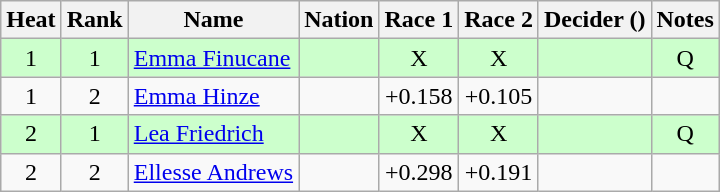<table class="wikitable sortable" style="text-align:center">
<tr>
<th>Heat</th>
<th>Rank</th>
<th>Name</th>
<th>Nation</th>
<th>Race 1</th>
<th>Race 2</th>
<th>Decider ()</th>
<th>Notes</th>
</tr>
<tr bgcolor=ccffcc>
<td>1</td>
<td>1</td>
<td align=left><a href='#'>Emma Finucane</a></td>
<td align=left></td>
<td>X</td>
<td>X</td>
<td></td>
<td>Q</td>
</tr>
<tr>
<td>1</td>
<td>2</td>
<td align=left><a href='#'>Emma Hinze</a></td>
<td align=left></td>
<td>+0.158</td>
<td>+0.105</td>
<td></td>
<td></td>
</tr>
<tr bgcolor=ccffcc>
<td>2</td>
<td>1</td>
<td align=left><a href='#'>Lea Friedrich</a></td>
<td align=left></td>
<td>X</td>
<td>X</td>
<td></td>
<td>Q</td>
</tr>
<tr>
<td>2</td>
<td>2</td>
<td align=left><a href='#'>Ellesse Andrews</a></td>
<td align=left></td>
<td>+0.298</td>
<td>+0.191</td>
<td></td>
<td></td>
</tr>
</table>
